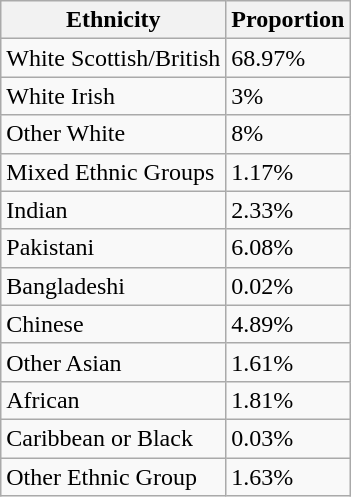<table class="wikitable">
<tr>
<th>Ethnicity</th>
<th>Proportion</th>
</tr>
<tr>
<td>White Scottish/British</td>
<td>68.97%</td>
</tr>
<tr>
<td>White Irish</td>
<td>3%</td>
</tr>
<tr>
<td>Other White</td>
<td>8%</td>
</tr>
<tr>
<td>Mixed Ethnic Groups</td>
<td>1.17%</td>
</tr>
<tr>
<td>Indian</td>
<td>2.33%</td>
</tr>
<tr>
<td>Pakistani</td>
<td>6.08%</td>
</tr>
<tr>
<td>Bangladeshi</td>
<td>0.02%</td>
</tr>
<tr>
<td>Chinese</td>
<td>4.89%</td>
</tr>
<tr>
<td>Other Asian</td>
<td>1.61%</td>
</tr>
<tr>
<td>African</td>
<td>1.81%</td>
</tr>
<tr>
<td>Caribbean or Black</td>
<td>0.03%</td>
</tr>
<tr>
<td>Other Ethnic Group</td>
<td>1.63%</td>
</tr>
</table>
